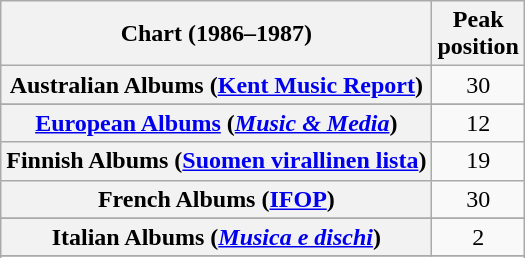<table class="wikitable sortable plainrowheaders" style="text-align:center">
<tr>
<th scope="col">Chart (1986–1987)</th>
<th scope="col">Peak<br>position</th>
</tr>
<tr>
<th scope="row">Australian Albums (<a href='#'>Kent Music Report</a>)</th>
<td>30</td>
</tr>
<tr>
</tr>
<tr>
</tr>
<tr>
</tr>
<tr>
<th scope="row"><a href='#'>European Albums</a> (<em><a href='#'>Music & Media</a></em>)</th>
<td>12</td>
</tr>
<tr>
<th scope="row">Finnish Albums (<a href='#'>Suomen virallinen lista</a>)</th>
<td>19</td>
</tr>
<tr>
<th scope="row">French Albums (<a href='#'>IFOP</a>)</th>
<td>30</td>
</tr>
<tr>
</tr>
<tr>
<th scope="row">Italian Albums (<em><a href='#'>Musica e dischi</a></em>)</th>
<td>2</td>
</tr>
<tr>
</tr>
<tr>
</tr>
<tr>
</tr>
<tr>
</tr>
<tr>
</tr>
<tr>
</tr>
</table>
